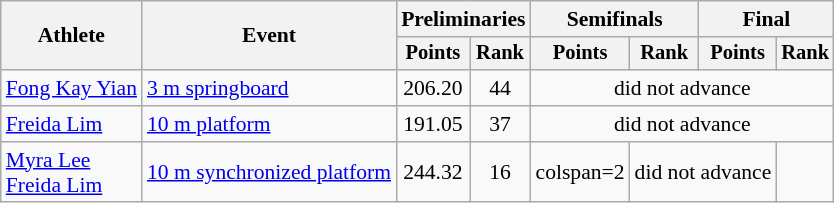<table class=wikitable style="font-size:90%;">
<tr>
<th rowspan="2">Athlete</th>
<th rowspan="2">Event</th>
<th colspan="2">Preliminaries</th>
<th colspan="2">Semifinals</th>
<th colspan="2">Final</th>
</tr>
<tr style="font-size:95%">
<th>Points</th>
<th>Rank</th>
<th>Points</th>
<th>Rank</th>
<th>Points</th>
<th>Rank</th>
</tr>
<tr align=center>
<td align=left><a href='#'>Fong Kay Yian</a></td>
<td align=left><a href='#'>3 m springboard</a></td>
<td>206.20</td>
<td>44</td>
<td colspan=4>did not advance</td>
</tr>
<tr align=center>
<td align=left><a href='#'>Freida Lim</a></td>
<td align=left><a href='#'>10 m platform</a></td>
<td>191.05</td>
<td>37</td>
<td colspan=4>did not advance</td>
</tr>
<tr align=center>
<td align=left><a href='#'>Myra Lee</a><br><a href='#'>Freida Lim</a></td>
<td align=left><a href='#'>10 m synchronized platform</a></td>
<td>244.32</td>
<td>16</td>
<td>colspan=2 </td>
<td colspan=2>did not advance</td>
</tr>
</table>
